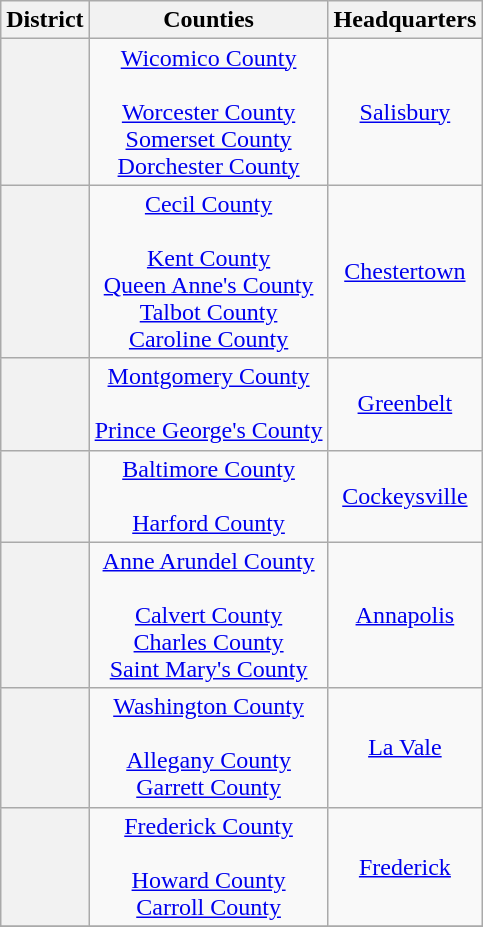<table class="wikitable" style="text-align:center">
<tr>
<th>District</th>
<th>Counties</th>
<th>Headquarters</th>
</tr>
<tr>
<th></th>
<td><a href='#'>Wicomico County</a> <br><br><a href='#'>Worcester County</a> <br>
<a href='#'>Somerset County</a> <br>
<a href='#'>Dorchester County</a> <br></td>
<td><a href='#'>Salisbury</a></td>
</tr>
<tr>
<th></th>
<td><a href='#'>Cecil County</a> <br><br><a href='#'>Kent County</a> <br>
<a href='#'>Queen Anne's County</a> <br>
<a href='#'>Talbot County</a> <br>
<a href='#'>Caroline County</a> <br></td>
<td><a href='#'>Chestertown</a></td>
</tr>
<tr>
<th></th>
<td><a href='#'>Montgomery County</a> <br><br><a href='#'>Prince George's County</a> <br></td>
<td><a href='#'>Greenbelt</a></td>
</tr>
<tr>
<th></th>
<td><a href='#'>Baltimore County</a> <br><br><a href='#'>Harford County</a> <br></td>
<td><a href='#'>Cockeysville</a></td>
</tr>
<tr>
<th></th>
<td><a href='#'>Anne Arundel County</a> <br><br><a href='#'>Calvert County</a> <br>
<a href='#'>Charles County</a> <br>
<a href='#'>Saint Mary's County</a> <br></td>
<td><a href='#'>Annapolis</a></td>
</tr>
<tr>
<th></th>
<td><a href='#'>Washington County</a> <br><br><a href='#'>Allegany County</a> <br>
<a href='#'>Garrett County</a> <br></td>
<td><a href='#'>La Vale</a></td>
</tr>
<tr>
<th></th>
<td><a href='#'>Frederick County</a> <br><br><a href='#'>Howard County</a> <br>
<a href='#'>Carroll County</a> <br></td>
<td><a href='#'>Frederick</a></td>
</tr>
<tr>
</tr>
</table>
